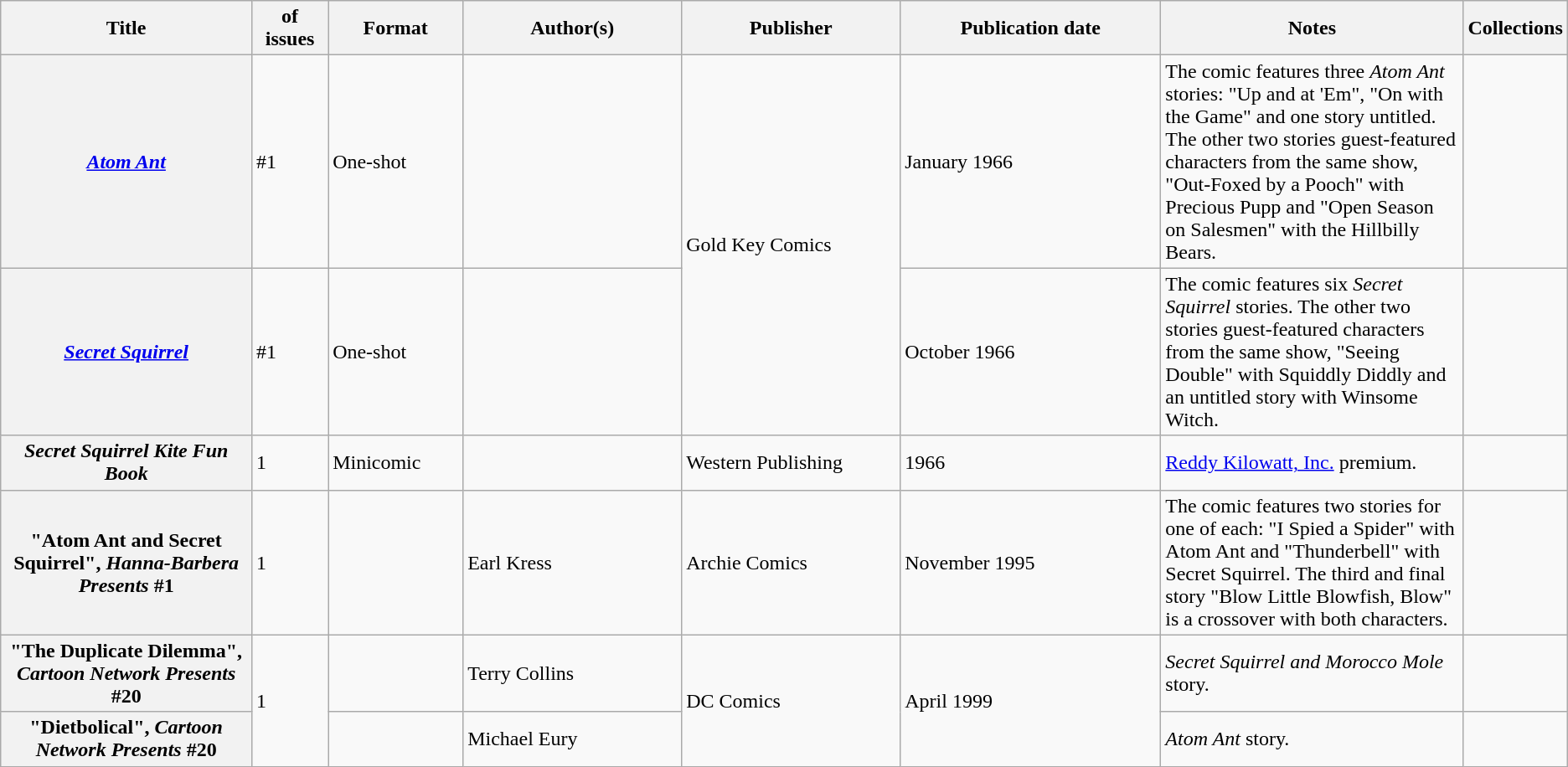<table class="wikitable">
<tr>
<th>Title</th>
<th style="width:40pt"> of issues</th>
<th style="width:75pt">Format</th>
<th style="width:125pt">Author(s)</th>
<th style="width:125pt">Publisher</th>
<th style="width:150pt">Publication date</th>
<th style="width:175pt">Notes</th>
<th>Collections</th>
</tr>
<tr>
<th><em><a href='#'>Atom Ant</a></em></th>
<td>#1</td>
<td>One-shot</td>
<td></td>
<td rowspan="2">Gold Key Comics</td>
<td>January 1966</td>
<td>The comic features three <em>Atom Ant</em> stories: "Up and at 'Em", "On with the Game" and one story untitled. The other two stories guest-featured characters from the same show, "Out-Foxed by a Pooch" with Precious Pupp and "Open Season on Salesmen" with the Hillbilly Bears.</td>
<td></td>
</tr>
<tr>
<th><em><a href='#'>Secret Squirrel</a></em></th>
<td>#1</td>
<td>One-shot</td>
<td></td>
<td>October 1966</td>
<td>The comic features six <em>Secret Squirrel</em> stories. The other two stories guest-featured characters from the same show, "Seeing Double" with Squiddly Diddly and an untitled story with Winsome Witch.</td>
<td></td>
</tr>
<tr>
<th><em>Secret Squirrel Kite Fun Book</em></th>
<td>1</td>
<td>Minicomic</td>
<td></td>
<td>Western Publishing</td>
<td>1966</td>
<td><a href='#'>Reddy Kilowatt, Inc.</a> premium.</td>
<td></td>
</tr>
<tr>
<th>"Atom Ant and Secret Squirrel", <em>Hanna-Barbera Presents</em> #1</th>
<td>1</td>
<td></td>
<td>Earl Kress</td>
<td>Archie Comics</td>
<td>November 1995</td>
<td>The comic features two stories for one of each: "I Spied a Spider" with Atom Ant and "Thunderbell" with Secret Squirrel. The third and final story "Blow Little Blowfish, Blow" is a crossover with both characters.</td>
<td></td>
</tr>
<tr>
<th>"The Duplicate Dilemma", <em>Cartoon Network Presents</em> #20</th>
<td rowspan="2">1</td>
<td></td>
<td>Terry Collins</td>
<td rowspan="2">DC Comics</td>
<td rowspan="2">April 1999</td>
<td><em>Secret Squirrel and Morocco Mole</em> story.</td>
<td></td>
</tr>
<tr>
<th>"Dietbolical", <em>Cartoon Network Presents</em> #20</th>
<td></td>
<td>Michael Eury</td>
<td><em>Atom Ant</em> story.</td>
<td></td>
</tr>
</table>
